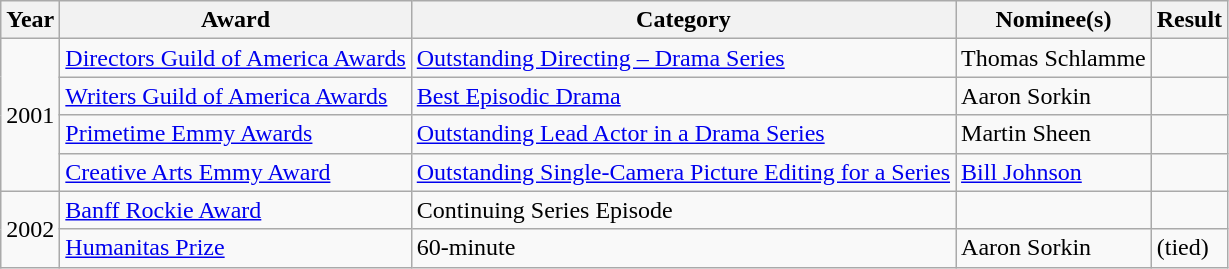<table class="wikitable sortable">
<tr>
<th>Year</th>
<th>Award</th>
<th>Category</th>
<th>Nominee(s)</th>
<th>Result</th>
</tr>
<tr>
<td rowspan=4>2001</td>
<td><a href='#'>Directors Guild of America Awards</a></td>
<td><a href='#'>Outstanding Directing – Drama Series</a></td>
<td>Thomas Schlamme</td>
<td></td>
</tr>
<tr>
<td><a href='#'>Writers Guild of America Awards</a></td>
<td><a href='#'>Best Episodic Drama</a></td>
<td>Aaron Sorkin</td>
<td></td>
</tr>
<tr>
<td><a href='#'>Primetime Emmy Awards</a></td>
<td><a href='#'>Outstanding Lead Actor in a Drama Series</a></td>
<td>Martin Sheen</td>
<td></td>
</tr>
<tr>
<td><a href='#'>Creative Arts Emmy Award</a></td>
<td><a href='#'>Outstanding Single-Camera Picture Editing for a Series</a></td>
<td><a href='#'>Bill Johnson</a></td>
<td></td>
</tr>
<tr>
<td rowspan=2>2002</td>
<td><a href='#'>Banff Rockie Award</a></td>
<td>Continuing Series Episode</td>
<td></td>
<td></td>
</tr>
<tr>
<td><a href='#'>Humanitas Prize</a></td>
<td>60-minute</td>
<td>Aaron Sorkin</td>
<td> (tied)</td>
</tr>
</table>
